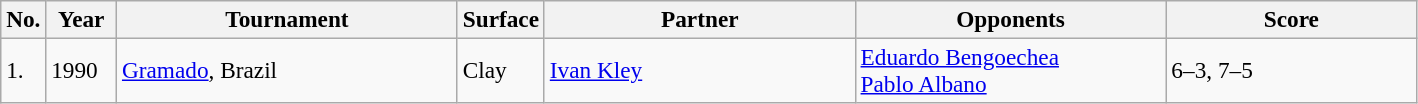<table class="sortable wikitable" style=font-size:97%>
<tr>
<th style="width:20px" class="unsortable">No.</th>
<th style="width:40px">Year</th>
<th style="width:220px">Tournament</th>
<th style="width:50px">Surface</th>
<th style="width:200px">Partner</th>
<th style="width:200px">Opponents</th>
<th style="width:160px" class="unsortable">Score</th>
</tr>
<tr>
<td>1.</td>
<td>1990</td>
<td><a href='#'>Gramado</a>, Brazil</td>
<td>Clay</td>
<td> <a href='#'>Ivan Kley</a></td>
<td> <a href='#'>Eduardo Bengoechea</a><br> <a href='#'>Pablo Albano</a></td>
<td>6–3, 7–5</td>
</tr>
</table>
